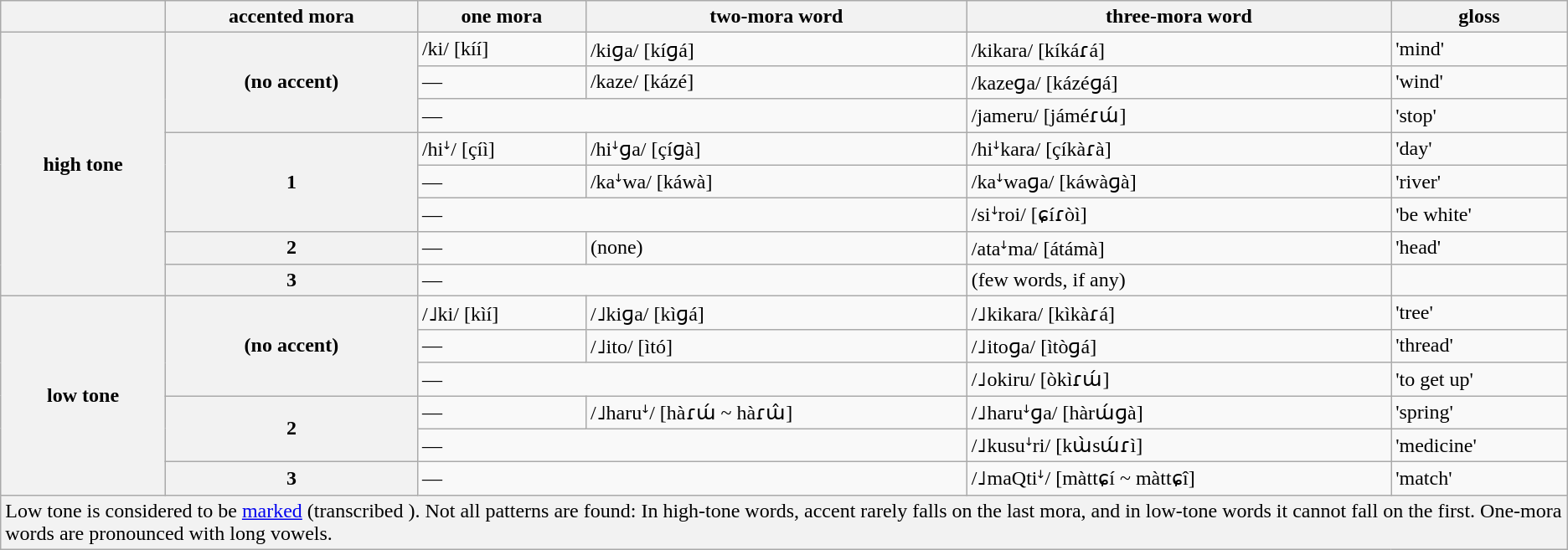<table class="wikitable">
<tr align="center">
<th></th>
<th>accented mora</th>
<th>one mora</th>
<th>two-mora word</th>
<th>three-mora word</th>
<th>gloss</th>
</tr>
<tr>
<th rowspan=8>high tone</th>
<th rowspan=3>(no accent)</th>
<td>/ki/ [kíí]</td>
<td>/kiɡa/ [kíɡá]</td>
<td>/kikara/ [kíkáɾá]</td>
<td>'mind' </td>
</tr>
<tr>
<td>—</td>
<td>/kaze/ [kázé]</td>
<td>/kazeɡa/ [kázéɡá]</td>
<td>'wind' </td>
</tr>
<tr>
<td colspan=2>—</td>
<td>/jameru/ [jáméɾɯ́]</td>
<td>'stop' </td>
</tr>
<tr>
<th rowspan=3>1</th>
<td>/hiꜜ/ [çíì]</td>
<td>/hiꜜɡa/ [çíɡà]</td>
<td>/hiꜜkara/ [çíkàɾà]</td>
<td>'day' </td>
</tr>
<tr>
<td>—</td>
<td>/kaꜜwa/ [káwà]</td>
<td>/kaꜜwaɡa/ [káwàɡà]</td>
<td>'river' </td>
</tr>
<tr>
<td colspan=2>—</td>
<td>/siꜜroi/ [ɕíɾòì]</td>
<td>'be white' </td>
</tr>
<tr>
<th>2</th>
<td>—</td>
<td>(none)</td>
<td>/ataꜜma/ [átámà]</td>
<td>'head' </td>
</tr>
<tr>
<th>3</th>
<td colspan=2>—</td>
<td>(few words, if any)</td>
<td></td>
</tr>
<tr>
<th rowspan=6>low tone</th>
<th rowspan=3>(no accent)</th>
<td>/˩ki/ [kìí]</td>
<td>/˩kiɡa/ [kìɡá]</td>
<td>/˩kikara/ [kìkàɾá]</td>
<td>'tree' </td>
</tr>
<tr>
<td>—</td>
<td>/˩ito/ [ìtó]</td>
<td>/˩itoɡa/ [ìtòɡá]</td>
<td>'thread' </td>
</tr>
<tr>
<td colspan=2>—</td>
<td>/˩okiru/ [òkìɾɯ́]</td>
<td>'to get up' </td>
</tr>
<tr>
<th rowspan=2>2</th>
<td>—</td>
<td>/˩haruꜜ/ [hàɾɯ́ ~ hàɾɯ̂]</td>
<td>/˩haruꜜɡa/ [hàrɯ́ɡà]</td>
<td>'spring' </td>
</tr>
<tr>
<td colspan=2>—</td>
<td>/˩kusuꜜri/ [kɯ̀sɯ́ɾì]</td>
<td>'medicine' </td>
</tr>
<tr>
<th>3</th>
<td colspan=2>—</td>
<td>/˩maQtiꜜ/ [màttɕí ~ màttɕî]</td>
<td>'match' </td>
</tr>
<tr style="background-color:#f2f2f2">
<td colspan="6">Low tone is considered to be <a href='#'>marked</a> (transcribed ). Not all patterns are found: In high-tone words, accent rarely falls on the last mora, and in low-tone words it cannot fall on the first. One-mora words are pronounced with long vowels.</td>
</tr>
</table>
